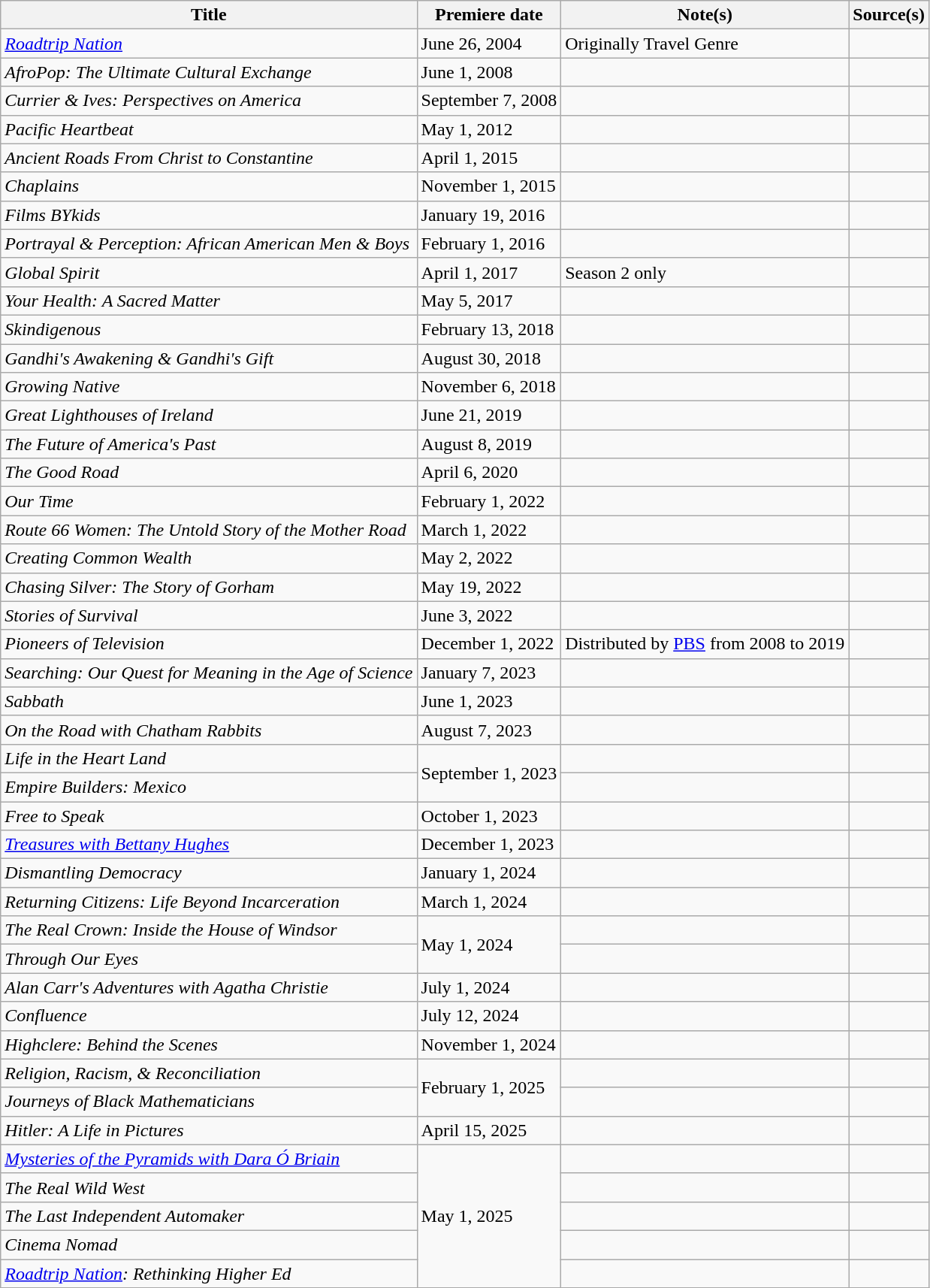<table class="wikitable sortable">
<tr>
<th>Title</th>
<th>Premiere date</th>
<th>Note(s)</th>
<th>Source(s)</th>
</tr>
<tr>
<td><em><a href='#'>Roadtrip Nation</a></em></td>
<td>June 26, 2004</td>
<td>Originally Travel Genre</td>
<td></td>
</tr>
<tr>
<td><em>AfroPop: The Ultimate Cultural Exchange</em></td>
<td>June 1, 2008</td>
<td></td>
<td></td>
</tr>
<tr>
<td><em>Currier & Ives: Perspectives on America</em></td>
<td>September 7, 2008</td>
<td></td>
<td></td>
</tr>
<tr>
<td><em>Pacific Heartbeat</em></td>
<td>May 1, 2012</td>
<td></td>
<td></td>
</tr>
<tr>
<td><em>Ancient Roads From Christ to Constantine</em></td>
<td>April 1, 2015</td>
<td></td>
<td></td>
</tr>
<tr>
<td><em>Chaplains</em></td>
<td>November 1, 2015</td>
<td></td>
<td></td>
</tr>
<tr>
<td><em>Films BYkids</em></td>
<td>January 19, 2016</td>
<td></td>
<td></td>
</tr>
<tr>
<td><em>Portrayal & Perception: African American Men & Boys</em></td>
<td>February 1, 2016</td>
<td></td>
<td></td>
</tr>
<tr>
<td><em>Global Spirit</em></td>
<td>April 1, 2017</td>
<td>Season 2 only</td>
<td></td>
</tr>
<tr>
<td><em>Your Health: A Sacred Matter</em></td>
<td>May 5, 2017</td>
<td></td>
<td></td>
</tr>
<tr>
<td><em>Skindigenous</em></td>
<td>February 13, 2018</td>
<td></td>
<td></td>
</tr>
<tr>
<td><em>Gandhi's Awakening & Gandhi's Gift</em></td>
<td>August 30, 2018</td>
<td></td>
<td></td>
</tr>
<tr>
<td><em>Growing Native</em></td>
<td>November 6, 2018</td>
<td></td>
<td></td>
</tr>
<tr>
<td><em>Great Lighthouses of Ireland</em></td>
<td>June 21, 2019</td>
<td></td>
<td></td>
</tr>
<tr>
<td><em>The Future of America's Past</em></td>
<td>August 8, 2019</td>
<td></td>
<td></td>
</tr>
<tr>
<td><em>The Good Road</em></td>
<td>April 6, 2020</td>
<td></td>
<td></td>
</tr>
<tr>
<td><em>Our Time</em></td>
<td>February 1, 2022</td>
<td></td>
<td></td>
</tr>
<tr>
<td><em>Route 66 Women: The Untold Story of the Mother Road</em></td>
<td>March 1, 2022</td>
<td></td>
<td></td>
</tr>
<tr>
<td><em>Creating Common Wealth</em></td>
<td>May 2, 2022</td>
<td></td>
<td></td>
</tr>
<tr>
<td><em>Chasing Silver: The Story of Gorham</em></td>
<td>May 19, 2022</td>
<td></td>
<td></td>
</tr>
<tr>
<td><em>Stories of Survival</em></td>
<td>June 3, 2022</td>
<td></td>
<td></td>
</tr>
<tr>
<td><em>Pioneers of Television</em></td>
<td>December 1, 2022</td>
<td>Distributed by <a href='#'>PBS</a> from 2008 to 2019</td>
<td></td>
</tr>
<tr>
<td><em>Searching: Our Quest for Meaning in the Age of Science</em></td>
<td>January 7, 2023</td>
<td></td>
<td></td>
</tr>
<tr>
<td><em>Sabbath</em></td>
<td>June 1, 2023</td>
<td></td>
<td></td>
</tr>
<tr>
<td><em>On the Road with Chatham Rabbits</em></td>
<td>August 7, 2023</td>
<td></td>
<td></td>
</tr>
<tr>
<td><em>Life in the Heart Land</em></td>
<td rowspan="2">September 1, 2023</td>
<td></td>
<td></td>
</tr>
<tr>
<td><em>Empire Builders: Mexico</em></td>
<td></td>
<td></td>
</tr>
<tr>
<td><em>Free to Speak</em></td>
<td>October 1, 2023</td>
<td></td>
<td></td>
</tr>
<tr>
<td><em><a href='#'>Treasures with Bettany Hughes</a></em></td>
<td>December 1, 2023</td>
<td></td>
<td></td>
</tr>
<tr>
<td><em>Dismantling Democracy</em></td>
<td>January 1, 2024</td>
<td></td>
<td></td>
</tr>
<tr>
<td><em>Returning Citizens: Life Beyond Incarceration</em></td>
<td>March 1, 2024</td>
<td></td>
<td></td>
</tr>
<tr>
<td><em>The Real Crown: Inside the House of Windsor</em></td>
<td rowspan="2">May 1, 2024</td>
<td></td>
<td></td>
</tr>
<tr>
<td><em>Through Our Eyes</em></td>
<td></td>
<td></td>
</tr>
<tr>
<td><em>Alan Carr's Adventures with Agatha Christie</em></td>
<td>July 1, 2024</td>
<td></td>
<td></td>
</tr>
<tr>
<td><em>Confluence</em></td>
<td>July 12, 2024</td>
<td></td>
<td></td>
</tr>
<tr>
<td><em>Highclere: Behind the Scenes</em></td>
<td>November 1, 2024</td>
<td></td>
<td></td>
</tr>
<tr>
<td><em>Religion, Racism, & Reconciliation</em></td>
<td rowspan="2">February 1, 2025</td>
<td></td>
<td></td>
</tr>
<tr>
<td><em>Journeys of Black Mathematicians</em></td>
<td></td>
<td></td>
</tr>
<tr>
<td><em>Hitler: A Life in Pictures</em></td>
<td>April 15, 2025</td>
<td></td>
<td></td>
</tr>
<tr>
<td><em><a href='#'>Mysteries of the Pyramids with Dara Ó Briain</a></em></td>
<td rowspan="5">May 1, 2025</td>
<td></td>
<td></td>
</tr>
<tr>
<td><em>The Real Wild West</em></td>
<td></td>
<td></td>
</tr>
<tr>
<td><em>The Last Independent Automaker</em></td>
<td></td>
<td></td>
</tr>
<tr>
<td><em>Cinema Nomad</em></td>
<td></td>
<td></td>
</tr>
<tr>
<td><em><a href='#'>Roadtrip Nation</a>: Rethinking Higher Ed</em></td>
<td></td>
<td></td>
</tr>
</table>
